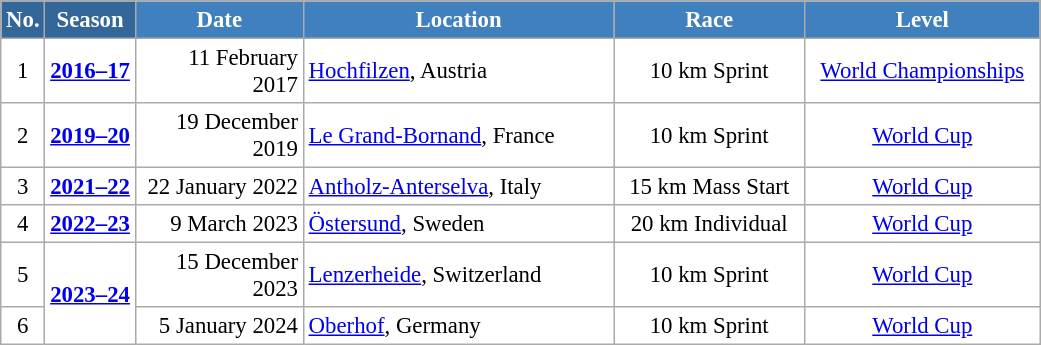<table class="wikitable sortable" style="font-size:95%; text-align:center; border:grey solid 1px; border-collapse:collapse; background:#ffffff;">
<tr style="background:#efefef;">
<th style="background-color:#369; color:white;">No.</th>
<th style="background-color:#369; color:white;">Season</th>
<th style="background-color:#4180be; color:white; width:105px;">Date</th>
<th style="background-color:#4180be; color:white; width:200px;">Location</th>
<th style="background-color:#4180be; color:white; width:120px;">Race</th>
<th style="background-color:#4180be; color:white; width:150px;">Level</th>
</tr>
<tr>
<td>1</td>
<td rowspan=1><strong><a href='#'>2016–17</a></strong></td>
<td align=right>11 February 2017</td>
<td align=left> <a href='#'>Hochfilzen</a>, Austria</td>
<td>10 km Sprint</td>
<td><a href='#'>World Championships</a></td>
</tr>
<tr>
<td>2</td>
<td rowspan=1><strong><a href='#'>2019–20</a></strong></td>
<td align=right>19 December 2019</td>
<td align=left> <a href='#'>Le Grand-Bornand</a>, France</td>
<td>10 km Sprint</td>
<td><a href='#'>World Cup</a></td>
</tr>
<tr>
<td>3</td>
<td rowspan=1><strong><a href='#'>2021–22</a></strong></td>
<td align=right>22 January 2022</td>
<td align=left> <a href='#'>Antholz-Anterselva</a>, Italy</td>
<td>15 km Mass Start</td>
<td><a href='#'>World Cup</a></td>
</tr>
<tr>
<td>4</td>
<td rowspan=1><strong><a href='#'>2022–23</a></strong></td>
<td align=right>9 March 2023</td>
<td align=left> <a href='#'>Östersund</a>, Sweden</td>
<td>20 km Individual</td>
<td><a href='#'>World Cup</a></td>
</tr>
<tr>
<td>5</td>
<td rowspan=2><strong><a href='#'>2023–24</a></strong></td>
<td align=right>15 December 2023</td>
<td align=left> <a href='#'>Lenzerheide</a>, Switzerland</td>
<td>10 km Sprint</td>
<td><a href='#'>World Cup</a></td>
</tr>
<tr>
<td>6</td>
<td align=right>5 January 2024</td>
<td align=left> <a href='#'>Oberhof</a>, Germany</td>
<td>10 km Sprint</td>
<td><a href='#'>World Cup</a></td>
</tr>
</table>
